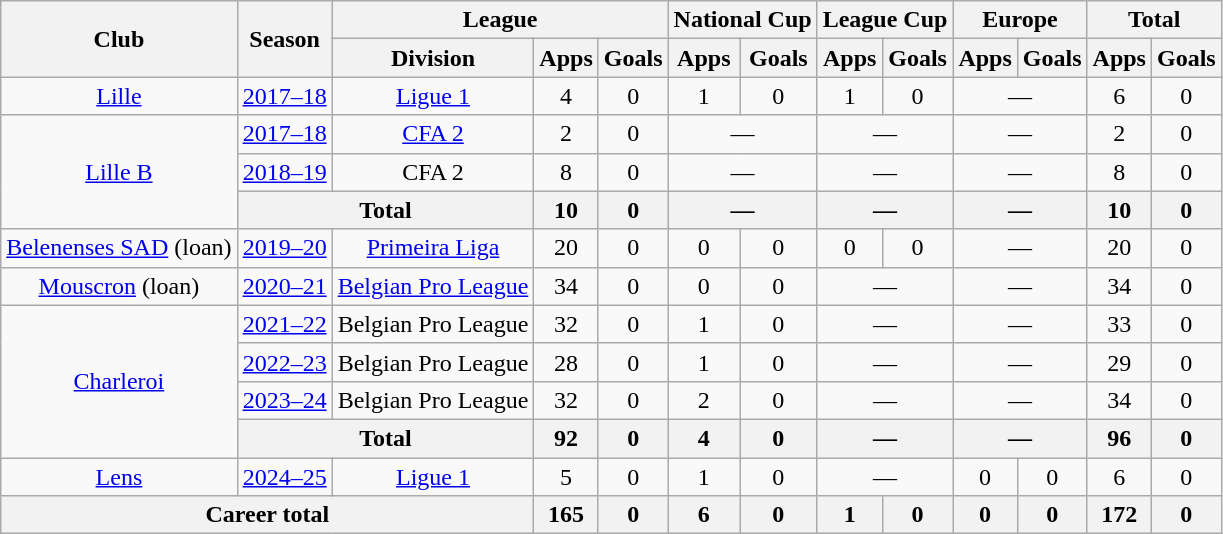<table class="wikitable" style="text-align:center">
<tr>
<th rowspan="2">Club</th>
<th rowspan="2">Season</th>
<th colspan="3">League</th>
<th colspan="2">National Cup</th>
<th colspan="2">League Cup</th>
<th colspan="2">Europe</th>
<th colspan="2">Total</th>
</tr>
<tr>
<th>Division</th>
<th>Apps</th>
<th>Goals</th>
<th>Apps</th>
<th>Goals</th>
<th>Apps</th>
<th>Goals</th>
<th>Apps</th>
<th>Goals</th>
<th>Apps</th>
<th>Goals</th>
</tr>
<tr>
<td><a href='#'>Lille</a></td>
<td><a href='#'>2017–18</a></td>
<td><a href='#'>Ligue 1</a></td>
<td>4</td>
<td>0</td>
<td>1</td>
<td>0</td>
<td>1</td>
<td>0</td>
<td colspan="2">—</td>
<td>6</td>
<td>0</td>
</tr>
<tr>
<td rowspan="3"><a href='#'>Lille B</a></td>
<td><a href='#'>2017–18</a></td>
<td><a href='#'>CFA 2</a></td>
<td>2</td>
<td>0</td>
<td colspan="2">—</td>
<td colspan="2">—</td>
<td colspan="2">—</td>
<td>2</td>
<td>0</td>
</tr>
<tr>
<td><a href='#'>2018–19</a></td>
<td>CFA 2</td>
<td>8</td>
<td>0</td>
<td colspan="2">—</td>
<td colspan="2">—</td>
<td colspan="2">—</td>
<td>8</td>
<td>0</td>
</tr>
<tr>
<th colspan="2">Total</th>
<th>10</th>
<th>0</th>
<th colspan="2">—</th>
<th colspan="2">—</th>
<th colspan="2">—</th>
<th>10</th>
<th>0</th>
</tr>
<tr>
<td><a href='#'>Belenenses SAD</a> (loan)</td>
<td><a href='#'>2019–20</a></td>
<td><a href='#'>Primeira Liga</a></td>
<td>20</td>
<td>0</td>
<td>0</td>
<td>0</td>
<td>0</td>
<td>0</td>
<td colspan="2">—</td>
<td>20</td>
<td>0</td>
</tr>
<tr>
<td><a href='#'>Mouscron</a> (loan)</td>
<td><a href='#'>2020–21</a></td>
<td><a href='#'>Belgian Pro League</a></td>
<td>34</td>
<td>0</td>
<td>0</td>
<td>0</td>
<td colspan="2">—</td>
<td colspan="2">—</td>
<td>34</td>
<td>0</td>
</tr>
<tr>
<td rowspan="4"><a href='#'>Charleroi</a></td>
<td><a href='#'>2021–22</a></td>
<td>Belgian Pro League</td>
<td>32</td>
<td>0</td>
<td>1</td>
<td>0</td>
<td colspan="2">—</td>
<td colspan="2">—</td>
<td>33</td>
<td>0</td>
</tr>
<tr>
<td><a href='#'>2022–23</a></td>
<td>Belgian Pro League</td>
<td>28</td>
<td>0</td>
<td>1</td>
<td>0</td>
<td colspan="2">—</td>
<td colspan="2">—</td>
<td>29</td>
<td>0</td>
</tr>
<tr>
<td><a href='#'>2023–24</a></td>
<td>Belgian Pro League</td>
<td>32</td>
<td>0</td>
<td>2</td>
<td>0</td>
<td colspan="2">—</td>
<td colspan="2">—</td>
<td>34</td>
<td>0</td>
</tr>
<tr>
<th colspan="2">Total</th>
<th>92</th>
<th>0</th>
<th>4</th>
<th>0</th>
<th colspan="2">—</th>
<th colspan="2">—</th>
<th>96</th>
<th>0</th>
</tr>
<tr>
<td><a href='#'>Lens</a></td>
<td><a href='#'>2024–25</a></td>
<td><a href='#'>Ligue 1</a></td>
<td>5</td>
<td>0</td>
<td>1</td>
<td>0</td>
<td colspan="2">—</td>
<td>0</td>
<td>0</td>
<td>6</td>
<td>0</td>
</tr>
<tr>
<th colspan="3">Career total</th>
<th>165</th>
<th>0</th>
<th>6</th>
<th>0</th>
<th>1</th>
<th>0</th>
<th>0</th>
<th>0</th>
<th>172</th>
<th>0</th>
</tr>
</table>
